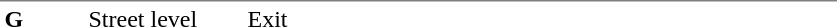<table table border=0 cellspacing=0 cellpadding=3>
<tr>
<td style="border-top:solid 1px gray;" width=50 valign=top><strong>G</strong></td>
<td style="border-top:solid 1px gray;" width=100 valign=top>Street level</td>
<td style="border-top:solid 1px gray;" width=390 valign=top>Exit</td>
</tr>
</table>
